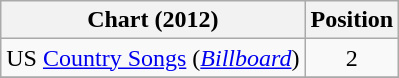<table class="wikitable sortable">
<tr>
<th scope="col">Chart (2012)</th>
<th scope="col">Position</th>
</tr>
<tr>
<td>US <a href='#'>Country Songs</a> (<em><a href='#'>Billboard</a></em>)</td>
<td align="center">2</td>
</tr>
<tr>
</tr>
</table>
